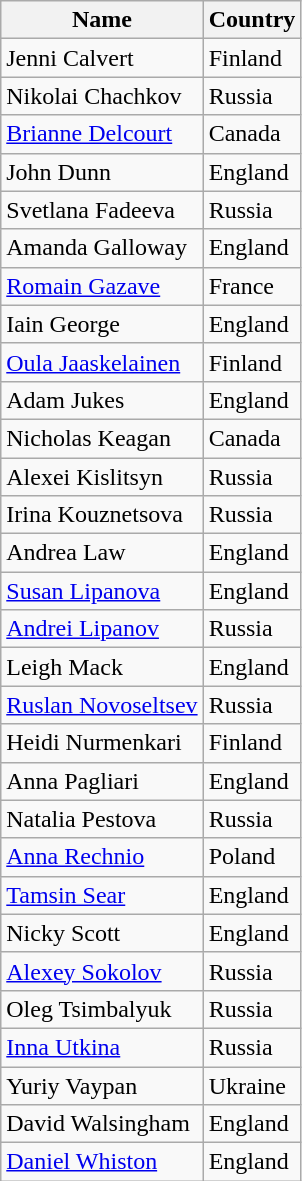<table class="wikitable">
<tr>
<th>Name</th>
<th>Country</th>
</tr>
<tr>
<td>Jenni Calvert</td>
<td>Finland</td>
</tr>
<tr>
<td>Nikolai Chachkov</td>
<td>Russia</td>
</tr>
<tr>
<td><a href='#'>Brianne Delcourt</a></td>
<td>Canada</td>
</tr>
<tr>
<td>John Dunn</td>
<td>England</td>
</tr>
<tr>
<td>Svetlana Fadeeva</td>
<td>Russia</td>
</tr>
<tr>
<td>Amanda Galloway</td>
<td>England</td>
</tr>
<tr>
<td><a href='#'>Romain Gazave</a></td>
<td>France</td>
</tr>
<tr>
<td>Iain George</td>
<td>England</td>
</tr>
<tr>
<td><a href='#'>Oula Jaaskelainen</a></td>
<td>Finland</td>
</tr>
<tr>
<td>Adam Jukes</td>
<td>England</td>
</tr>
<tr>
<td>Nicholas Keagan</td>
<td>Canada</td>
</tr>
<tr>
<td>Alexei Kislitsyn</td>
<td>Russia</td>
</tr>
<tr>
<td>Irina Kouznetsova</td>
<td>Russia</td>
</tr>
<tr>
<td>Andrea Law</td>
<td>England</td>
</tr>
<tr>
<td><a href='#'>Susan Lipanova</a></td>
<td>England</td>
</tr>
<tr>
<td><a href='#'>Andrei Lipanov</a></td>
<td>Russia</td>
</tr>
<tr>
<td>Leigh Mack</td>
<td>England</td>
</tr>
<tr>
<td><a href='#'>Ruslan Novoseltsev</a></td>
<td>Russia</td>
</tr>
<tr>
<td>Heidi Nurmenkari</td>
<td>Finland</td>
</tr>
<tr>
<td>Anna Pagliari</td>
<td>England</td>
</tr>
<tr>
<td>Natalia Pestova</td>
<td>Russia</td>
</tr>
<tr>
<td><a href='#'>Anna Rechnio</a></td>
<td>Poland</td>
</tr>
<tr>
<td><a href='#'>Tamsin Sear</a></td>
<td>England</td>
</tr>
<tr>
<td>Nicky Scott</td>
<td>England</td>
</tr>
<tr>
<td><a href='#'>Alexey Sokolov</a></td>
<td>Russia</td>
</tr>
<tr>
<td>Oleg Tsimbalyuk</td>
<td>Russia</td>
</tr>
<tr>
<td><a href='#'>Inna Utkina</a></td>
<td>Russia</td>
</tr>
<tr>
<td>Yuriy Vaypan</td>
<td>Ukraine</td>
</tr>
<tr>
<td>David Walsingham</td>
<td>England</td>
</tr>
<tr>
<td><a href='#'>Daniel Whiston</a></td>
<td>England</td>
</tr>
</table>
